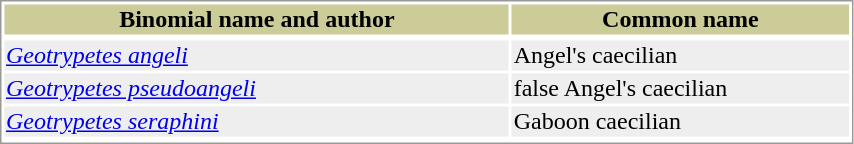<table style="text-align:left; border:1px solid #999999; width: 45%">
<tr style="background:#CCCC99; text-align: center; ">
<th style="width: 60%; ">Binomial name and author</th>
<th style="width: 40%; ">Common name</th>
</tr>
<tr>
</tr>
<tr style="background:#EEEEEE;">
<td><em><a href='#'>Geotrypetes angeli</a></em> </td>
<td>Angel's caecilian</td>
</tr>
<tr style="background:#EEEEEE;">
<td><em><a href='#'>Geotrypetes pseudoangeli</a></em> </td>
<td>false Angel's caecilian</td>
</tr>
<tr style="background:#EEEEEE;">
<td><em><a href='#'>Geotrypetes seraphini</a></em> </td>
<td>Gaboon caecilian</td>
</tr>
<tr>
</tr>
</table>
